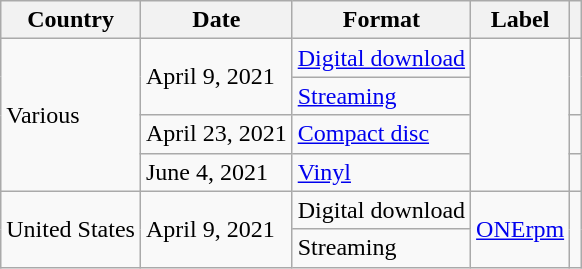<table class="wikitable">
<tr>
<th>Country</th>
<th>Date</th>
<th>Format</th>
<th>Label</th>
<th></th>
</tr>
<tr>
<td rowspan="4">Various</td>
<td rowspan="2">April 9, 2021</td>
<td><a href='#'>Digital download</a></td>
<td rowspan="4"></td>
<td rowspan="2"></td>
</tr>
<tr>
<td><a href='#'>Streaming</a></td>
</tr>
<tr>
<td>April 23, 2021</td>
<td><a href='#'>Compact disc</a></td>
<td></td>
</tr>
<tr>
<td>June 4, 2021</td>
<td><a href='#'>Vinyl</a></td>
<td></td>
</tr>
<tr>
<td rowspan="2">United States</td>
<td rowspan="2">April 9, 2021</td>
<td>Digital download</td>
<td rowspan="2"><a href='#'>ONErpm</a></td>
<td rowspan="2"></td>
</tr>
<tr>
<td>Streaming</td>
</tr>
</table>
